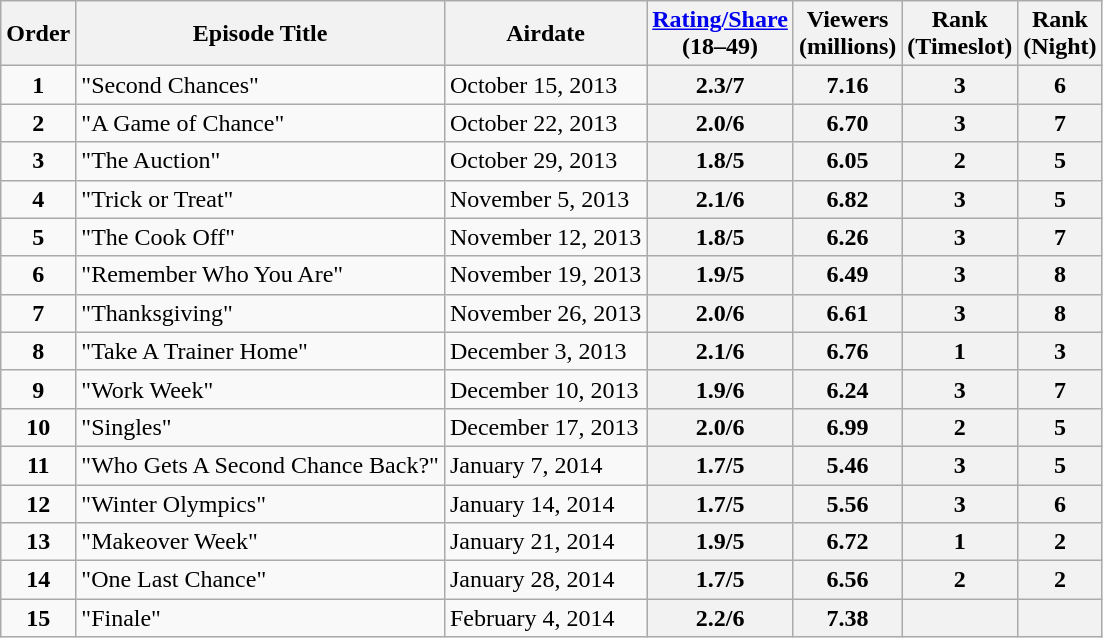<table class="wikitable sortable">
<tr>
<th>Order</th>
<th>Episode Title</th>
<th>Airdate</th>
<th><a href='#'>Rating/Share</a><br>(18–49)</th>
<th>Viewers<br>(millions)</th>
<th>Rank<br>(Timeslot)</th>
<th>Rank<br>(Night)</th>
</tr>
<tr>
<td style="text-align:center"><strong>1</strong></td>
<td>"Second Chances"</td>
<td>October 15, 2013</td>
<th>2.3/7</th>
<th>7.16</th>
<th>3</th>
<th>6</th>
</tr>
<tr>
<td style="text-align:center"><strong>2</strong></td>
<td>"A Game of Chance"</td>
<td>October 22, 2013</td>
<th>2.0/6</th>
<th>6.70</th>
<th>3</th>
<th>7</th>
</tr>
<tr>
<td style="text-align:center"><strong>3</strong></td>
<td>"The Auction"</td>
<td>October 29, 2013</td>
<th>1.8/5</th>
<th>6.05</th>
<th>2</th>
<th>5</th>
</tr>
<tr>
<td style="text-align:center"><strong>4</strong></td>
<td>"Trick or Treat"</td>
<td>November 5, 2013</td>
<th>2.1/6</th>
<th>6.82</th>
<th>3</th>
<th>5</th>
</tr>
<tr>
<td style="text-align:center"><strong>5</strong></td>
<td>"The Cook Off"</td>
<td>November 12, 2013</td>
<th>1.8/5</th>
<th>6.26</th>
<th>3</th>
<th>7</th>
</tr>
<tr>
<td style="text-align:center"><strong>6</strong></td>
<td>"Remember Who You Are"</td>
<td>November 19, 2013</td>
<th>1.9/5</th>
<th>6.49</th>
<th>3</th>
<th>8</th>
</tr>
<tr>
<td style="text-align:center"><strong>7</strong></td>
<td>"Thanksgiving"</td>
<td>November 26, 2013</td>
<th>2.0/6</th>
<th>6.61</th>
<th>3</th>
<th>8</th>
</tr>
<tr>
<td style="text-align:center"><strong>8</strong></td>
<td>"Take A Trainer Home"</td>
<td>December 3, 2013</td>
<th>2.1/6</th>
<th>6.76</th>
<th>1</th>
<th>3</th>
</tr>
<tr>
<td style="text-align:center"><strong>9</strong></td>
<td>"Work Week"</td>
<td>December 10, 2013</td>
<th>1.9/6</th>
<th>6.24</th>
<th>3</th>
<th>7</th>
</tr>
<tr>
<td style="text-align:center"><strong>10</strong></td>
<td>"Singles"</td>
<td>December 17, 2013</td>
<th>2.0/6</th>
<th>6.99</th>
<th>2</th>
<th>5</th>
</tr>
<tr>
<td style="text-align:center"><strong>11</strong></td>
<td>"Who Gets A Second Chance Back?"</td>
<td>January 7, 2014</td>
<th>1.7/5</th>
<th>5.46</th>
<th>3</th>
<th>5</th>
</tr>
<tr>
<td style="text-align:center"><strong>12</strong></td>
<td>"Winter Olympics"</td>
<td>January 14, 2014</td>
<th>1.7/5</th>
<th>5.56</th>
<th>3</th>
<th>6</th>
</tr>
<tr>
<td style="text-align:center"><strong>13</strong></td>
<td>"Makeover Week"</td>
<td>January 21, 2014</td>
<th>1.9/5</th>
<th>6.72</th>
<th>1</th>
<th>2</th>
</tr>
<tr>
<td style="text-align:center"><strong>14</strong></td>
<td>"One Last Chance"</td>
<td>January 28, 2014</td>
<th>1.7/5</th>
<th>6.56</th>
<th>2</th>
<th>2</th>
</tr>
<tr>
<td style="text-align:center"><strong>15</strong></td>
<td>"Finale"</td>
<td>February 4, 2014</td>
<th>2.2/6</th>
<th>7.38</th>
<th></th>
<th></th>
</tr>
</table>
